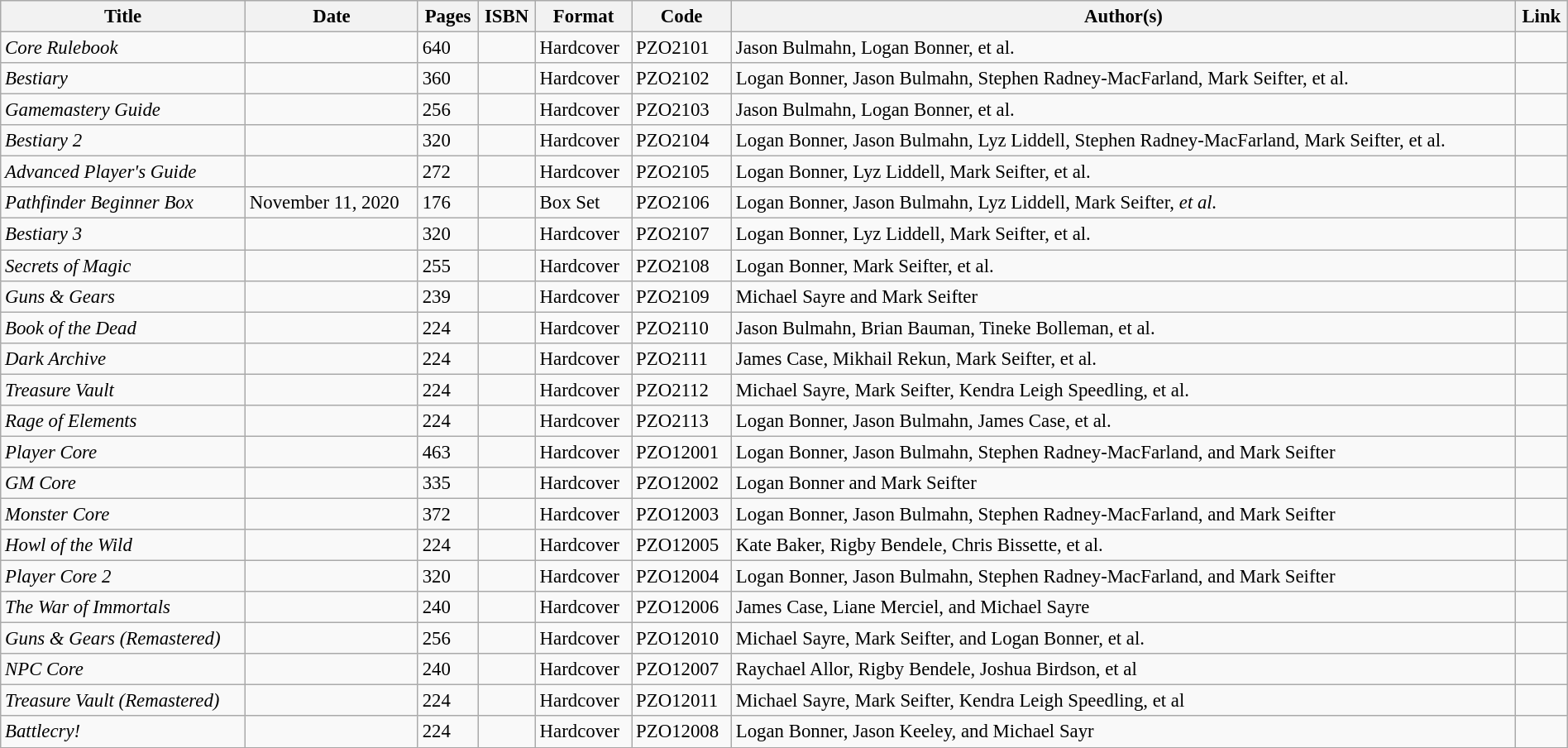<table class="wikitable sortable" style="width:100%; font-size:95%; border:1">
<tr>
<th>Title</th>
<th>Date</th>
<th>Pages</th>
<th>ISBN</th>
<th>Format</th>
<th>Code</th>
<th>Author(s)</th>
<th>Link</th>
</tr>
<tr>
<td><em>Core Rulebook</em></td>
<td></td>
<td>640</td>
<td></td>
<td>Hardcover</td>
<td>PZO2101</td>
<td>Jason Bulmahn, Logan Bonner, et al.</td>
<td></td>
</tr>
<tr>
<td><em>Bestiary</em></td>
<td></td>
<td>360</td>
<td></td>
<td>Hardcover</td>
<td>PZO2102</td>
<td>Logan Bonner, Jason Bulmahn, Stephen Radney-MacFarland, Mark Seifter, et al.</td>
<td></td>
</tr>
<tr>
<td><em>Gamemastery Guide</em></td>
<td></td>
<td>256</td>
<td></td>
<td>Hardcover</td>
<td>PZO2103</td>
<td>Jason Bulmahn, Logan Bonner, et al.</td>
<td></td>
</tr>
<tr>
<td><em>Bestiary 2</em></td>
<td></td>
<td>320</td>
<td></td>
<td>Hardcover</td>
<td>PZO2104</td>
<td>Logan Bonner, Jason Bulmahn, Lyz Liddell, Stephen Radney-MacFarland, Mark Seifter, et al.</td>
<td></td>
</tr>
<tr>
<td><em>Advanced Player's Guide</em></td>
<td></td>
<td>272</td>
<td></td>
<td>Hardcover</td>
<td>PZO2105</td>
<td>Logan Bonner, Lyz Liddell,  Mark Seifter, et al.</td>
<td></td>
</tr>
<tr>
<td><em>Pathfinder Beginner Box</em></td>
<td>November 11, 2020</td>
<td>176</td>
<td></td>
<td>Box Set</td>
<td>PZO2106</td>
<td>Logan Bonner, Jason Bulmahn, Lyz Liddell, Mark Seifter, <em>et al.</em></td>
<td></td>
</tr>
<tr>
<td><em>Bestiary 3</em></td>
<td></td>
<td>320</td>
<td></td>
<td>Hardcover</td>
<td>PZO2107</td>
<td>Logan Bonner, Lyz Liddell, Mark Seifter, et al.</td>
<td></td>
</tr>
<tr>
<td><em>Secrets of Magic</em></td>
<td></td>
<td>255</td>
<td></td>
<td>Hardcover</td>
<td>PZO2108</td>
<td>Logan Bonner, Mark Seifter, et al.</td>
<td></td>
</tr>
<tr>
<td><em>Guns & Gears</em></td>
<td></td>
<td>239</td>
<td></td>
<td>Hardcover</td>
<td>PZO2109</td>
<td>Michael Sayre and Mark Seifter</td>
<td></td>
</tr>
<tr>
<td><em>Book of the Dead</em></td>
<td></td>
<td>224</td>
<td></td>
<td>Hardcover</td>
<td>PZO2110</td>
<td>Jason Bulmahn, Brian Bauman, Tineke Bolleman, et al.</td>
<td></td>
</tr>
<tr>
<td><em>Dark Archive</em></td>
<td></td>
<td>224</td>
<td></td>
<td>Hardcover</td>
<td>PZO2111</td>
<td>James Case, Mikhail Rekun, Mark Seifter, et al.</td>
<td></td>
</tr>
<tr>
<td><em>Treasure Vault</em></td>
<td></td>
<td>224</td>
<td></td>
<td>Hardcover</td>
<td>PZO2112</td>
<td>Michael Sayre, Mark Seifter, Kendra Leigh Speedling, et al.</td>
<td></td>
</tr>
<tr>
<td><em>Rage of Elements</em></td>
<td></td>
<td>224</td>
<td></td>
<td>Hardcover</td>
<td>PZO2113</td>
<td>Logan Bonner, Jason Bulmahn, James Case, et al.</td>
<td></td>
</tr>
<tr>
<td><em>Player Core</em></td>
<td></td>
<td>463</td>
<td></td>
<td>Hardcover</td>
<td>PZO12001</td>
<td>Logan Bonner, Jason Bulmahn, Stephen Radney-MacFarland, and Mark Seifter</td>
<td></td>
</tr>
<tr>
<td><em>GM Core</em></td>
<td></td>
<td>335</td>
<td></td>
<td>Hardcover</td>
<td>PZO12002</td>
<td>Logan Bonner and Mark Seifter</td>
<td></td>
</tr>
<tr>
<td><em>Monster Core</em></td>
<td></td>
<td>372</td>
<td></td>
<td>Hardcover</td>
<td>PZO12003</td>
<td>Logan Bonner, Jason Bulmahn, Stephen Radney-MacFarland, and Mark Seifter</td>
<td></td>
</tr>
<tr>
<td><em>Howl of the Wild</em></td>
<td></td>
<td>224</td>
<td></td>
<td>Hardcover</td>
<td>PZO12005</td>
<td>Kate Baker, Rigby Bendele, Chris Bissette, et al.</td>
<td></td>
</tr>
<tr>
<td><em>Player Core 2</em></td>
<td></td>
<td>320</td>
<td></td>
<td>Hardcover</td>
<td>PZO12004</td>
<td>Logan Bonner, Jason Bulmahn, Stephen Radney-MacFarland, and Mark Seifter</td>
<td></td>
</tr>
<tr>
<td><em>The War of Immortals</em></td>
<td></td>
<td>240</td>
<td></td>
<td>Hardcover</td>
<td>PZO12006</td>
<td>James Case, Liane Merciel, and Michael Sayre</td>
<td></td>
</tr>
<tr>
<td><em>Guns & Gears (Remastered)</em></td>
<td></td>
<td>256</td>
<td></td>
<td>Hardcover</td>
<td>PZO12010</td>
<td>Michael Sayre, Mark Seifter, and Logan Bonner, et al.</td>
<td></td>
</tr>
<tr>
<td><em>NPC Core</em></td>
<td></td>
<td>240</td>
<td></td>
<td>Hardcover</td>
<td>PZO12007</td>
<td>Raychael Allor, Rigby Bendele, Joshua Birdson, et al</td>
<td></td>
</tr>
<tr>
<td><em>Treasure Vault (Remastered)</em></td>
<td></td>
<td>224</td>
<td></td>
<td>Hardcover</td>
<td>PZO12011</td>
<td>Michael Sayre, Mark Seifter, Kendra Leigh Speedling, et al</td>
<td></td>
</tr>
<tr>
<td><em>Battlecry!</em></td>
<td></td>
<td>224</td>
<td></td>
<td>Hardcover</td>
<td>PZO12008</td>
<td>Logan Bonner, Jason Keeley, and Michael Sayr</td>
<td></td>
</tr>
</table>
